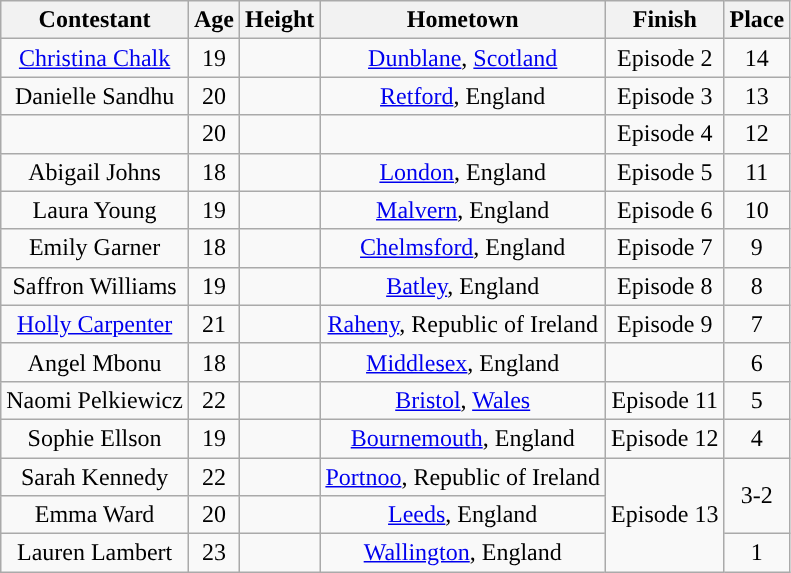<table class="wikitable sortable" style="text-align:center;">
<tr>
<th>Contestant</th>
<th>Age</th>
<th>Height</th>
<th>Hometown</th>
<th>Finish</th>
<th>Place</th>
</tr>
<tr>
<td><a href='#'>Christina Chalk</a></td>
<td>19</td>
<td></td>
<td><a href='#'>Dunblane</a>, <a href='#'>Scotland</a></td>
<td>Episode 2</td>
<td>14</td>
</tr>
<tr>
<td>Danielle Sandhu</td>
<td>20</td>
<td></td>
<td><a href='#'>Retford</a>, England</td>
<td>Episode 3</td>
<td>13</td>
</tr>
<tr>
<td></td>
<td>20</td>
<td></td>
<td></td>
<td>Episode 4</td>
<td>12</td>
</tr>
<tr>
<td>Abigail Johns</td>
<td>18</td>
<td></td>
<td><a href='#'>London</a>, England</td>
<td>Episode 5</td>
<td>11</td>
</tr>
<tr>
<td>Laura Young</td>
<td>19</td>
<td></td>
<td><a href='#'>Malvern</a>, England</td>
<td>Episode 6</td>
<td>10</td>
</tr>
<tr>
<td>Emily Garner</td>
<td>18</td>
<td></td>
<td><a href='#'>Chelmsford</a>, England</td>
<td>Episode 7</td>
<td>9</td>
</tr>
<tr>
<td>Saffron Williams</td>
<td>19</td>
<td></td>
<td><a href='#'>Batley</a>, England</td>
<td>Episode 8</td>
<td>8</td>
</tr>
<tr>
<td><a href='#'>Holly Carpenter</a></td>
<td>21</td>
<td></td>
<td><a href='#'>Raheny</a>, Republic of Ireland</td>
<td>Episode 9</td>
<td>7</td>
</tr>
<tr>
<td>Angel Mbonu</td>
<td>18</td>
<td></td>
<td><a href='#'>Middlesex</a>, England</td>
<td></td>
<td>6</td>
</tr>
<tr>
<td>Naomi Pelkiewicz</td>
<td>22</td>
<td></td>
<td><a href='#'>Bristol</a>, <a href='#'>Wales</a></td>
<td>Episode 11</td>
<td>5</td>
</tr>
<tr>
<td>Sophie Ellson</td>
<td>19</td>
<td></td>
<td><a href='#'>Bournemouth</a>, England</td>
<td>Episode 12</td>
<td>4</td>
</tr>
<tr>
<td>Sarah Kennedy</td>
<td>22</td>
<td></td>
<td><a href='#'>Portnoo</a>, Republic of Ireland</td>
<td rowspan=3>Episode 13</td>
<td rowspan="2">3-2</td>
</tr>
<tr>
<td>Emma Ward</td>
<td>20</td>
<td></td>
<td><a href='#'>Leeds</a>, England</td>
</tr>
<tr>
<td>Lauren Lambert</td>
<td>23</td>
<td></td>
<td><a href='#'>Wallington</a>, England</td>
<td>1</td>
</tr>
</table>
